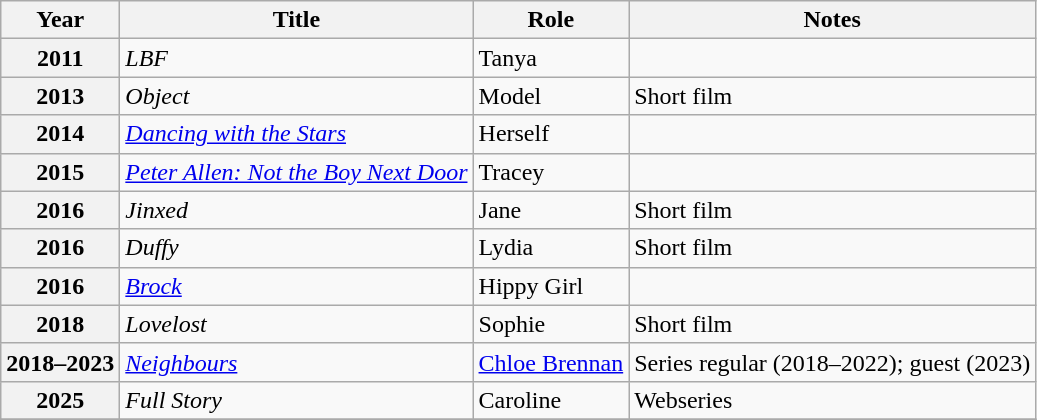<table class="wikitable plainrowheaders sortable">
<tr>
<th scope="col">Year</th>
<th scope="col">Title</th>
<th scope="col">Role</th>
<th class="unsortable">Notes</th>
</tr>
<tr>
<th scope="row">2011</th>
<td><em>LBF</em></td>
<td>Tanya</td>
<td></td>
</tr>
<tr>
<th scope="row">2013</th>
<td><em>Object</em></td>
<td>Model</td>
<td>Short film</td>
</tr>
<tr>
<th scope="row">2014</th>
<td><em><a href='#'>Dancing with the Stars</a></em></td>
<td>Herself</td>
<td></td>
</tr>
<tr>
<th scope="row">2015</th>
<td><em><a href='#'>Peter Allen: Not the Boy Next Door</a></em></td>
<td>Tracey</td>
<td></td>
</tr>
<tr>
<th scope="row">2016</th>
<td><em>Jinxed</em></td>
<td>Jane</td>
<td>Short film</td>
</tr>
<tr>
<th scope="row">2016</th>
<td><em>Duffy</em></td>
<td>Lydia</td>
<td>Short film</td>
</tr>
<tr>
<th scope="row">2016</th>
<td><em><a href='#'>Brock</a></em></td>
<td>Hippy Girl</td>
<td></td>
</tr>
<tr>
<th scope="row">2018</th>
<td><em>Lovelost</em></td>
<td>Sophie</td>
<td>Short film</td>
</tr>
<tr>
<th scope="row">2018–2023</th>
<td><em><a href='#'>Neighbours</a></em></td>
<td><a href='#'>Chloe Brennan</a></td>
<td>Series regular (2018–2022); guest (2023)</td>
</tr>
<tr>
<th scope="row">2025</th>
<td><em>Full Story</em></td>
<td>Caroline</td>
<td>Webseries</td>
</tr>
<tr>
</tr>
</table>
